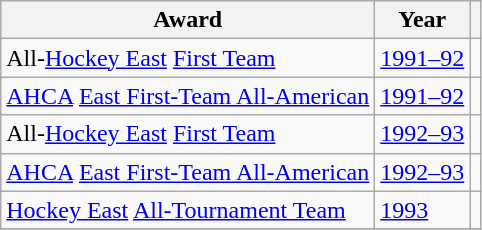<table class="wikitable">
<tr>
<th>Award</th>
<th>Year</th>
<th></th>
</tr>
<tr>
<td>All-<a href='#'>Hockey East</a> <a href='#'>First Team</a></td>
<td><a href='#'>1991–92</a></td>
<td></td>
</tr>
<tr>
<td><a href='#'>AHCA</a> <a href='#'>East First-Team All-American</a></td>
<td><a href='#'>1991–92</a></td>
<td></td>
</tr>
<tr>
<td>All-<a href='#'>Hockey East</a> <a href='#'>First Team</a></td>
<td><a href='#'>1992–93</a></td>
<td></td>
</tr>
<tr>
<td><a href='#'>AHCA</a> <a href='#'>East First-Team All-American</a></td>
<td><a href='#'>1992–93</a></td>
<td></td>
</tr>
<tr>
<td><a href='#'>Hockey East</a> <a href='#'>All-Tournament Team</a></td>
<td><a href='#'>1993</a></td>
<td></td>
</tr>
<tr>
</tr>
</table>
